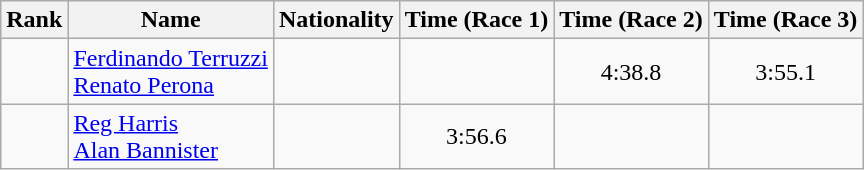<table class="wikitable sortable" style="text-align:center">
<tr>
<th>Rank</th>
<th>Name</th>
<th>Nationality</th>
<th>Time (Race 1)</th>
<th>Time (Race 2)</th>
<th>Time (Race 3)</th>
</tr>
<tr>
<td></td>
<td align=left><a href='#'>Ferdinando Terruzzi</a><br><a href='#'>Renato Perona</a></td>
<td align=left></td>
<td></td>
<td>4:38.8</td>
<td>3:55.1</td>
</tr>
<tr>
<td></td>
<td align=left><a href='#'>Reg Harris</a><br><a href='#'>Alan Bannister</a></td>
<td align=left></td>
<td>3:56.6</td>
<td></td>
<td></td>
</tr>
</table>
